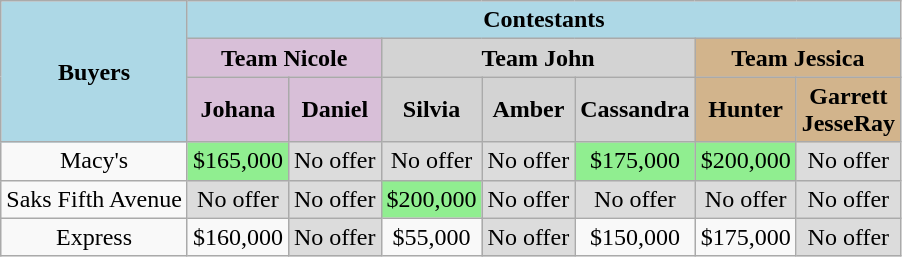<table class="wikitable" style="text-align:center">
<tr style="background:lightblue;">
<td rowspan="3"><strong>Buyers</strong></td>
<td colspan="10"><strong>Contestants</strong></td>
</tr>
<tr>
<td bgcolor=Thistle colspan=2><strong>Team Nicole</strong></td>
<td bgcolor=LightGray colspan=3><strong>Team John</strong></td>
<td bgcolor=Tan colspan=2><strong>Team Jessica</strong></td>
</tr>
<tr>
<td bgcolor=Thistle><strong>Johana</strong></td>
<td bgcolor=Thistle><strong>Daniel</strong></td>
<td bgcolor=LightGray><strong>Silvia</strong></td>
<td bgcolor=LightGray><strong>Amber</strong></td>
<td bgcolor=LightGray><strong>Cassandra</strong></td>
<td bgcolor=Tan><strong>Hunter</strong></td>
<td bgcolor=Tan><strong>Garrett<br>JesseRay</strong></td>
</tr>
<tr>
<td>Macy's</td>
<td bgcolor=lightgreen>$165,000</td>
<td bgcolor=#DCDCDC>No offer</td>
<td bgcolor=#DCDCDC>No offer</td>
<td bgcolor=#DCDCDC>No offer</td>
<td bgcolor=lightgreen>$175,000</td>
<td bgcolor=lightgreen>$200,000</td>
<td bgcolor=#DCDCDC>No offer</td>
</tr>
<tr>
<td>Saks Fifth Avenue</td>
<td bgcolor=#DCDCDC>No offer</td>
<td bgcolor=#DCDCDC>No offer</td>
<td bgcolor=lightgreen>$200,000</td>
<td bgcolor=#DCDCDC>No offer</td>
<td bgcolor=#DCDCDC>No offer</td>
<td bgcolor=#DCDCDC>No offer</td>
<td bgcolor=#DCDCDC>No offer</td>
</tr>
<tr>
<td>Express</td>
<td>$160,000</td>
<td bgcolor=#DCDCDC>No offer</td>
<td>$55,000</td>
<td bgcolor=#DCDCDC>No offer</td>
<td>$150,000</td>
<td>$175,000</td>
<td bgcolor=#DCDCDC>No offer</td>
</tr>
</table>
